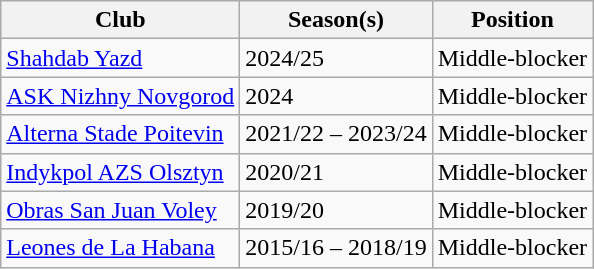<table class="wikitable">
<tr>
<th>Club</th>
<th>Season(s)</th>
<th>Position</th>
</tr>
<tr>
<td><a href='#'>Shahdab Yazd</a></td>
<td>2024/25</td>
<td>Middle-blocker</td>
</tr>
<tr>
<td><a href='#'>ASK Nizhny Novgorod</a></td>
<td>2024</td>
<td>Middle-blocker</td>
</tr>
<tr>
<td><a href='#'>Alterna Stade Poitevin</a></td>
<td>2021/22 – 2023/24</td>
<td>Middle-blocker</td>
</tr>
<tr>
<td><a href='#'>Indykpol AZS Olsztyn</a></td>
<td>2020/21</td>
<td>Middle-blocker</td>
</tr>
<tr>
<td><a href='#'>Obras San Juan Voley</a></td>
<td>2019/20</td>
<td>Middle-blocker</td>
</tr>
<tr>
<td><a href='#'>Leones de La Habana </a></td>
<td>2015/16 – 2018/19</td>
<td>Middle-blocker</td>
</tr>
</table>
